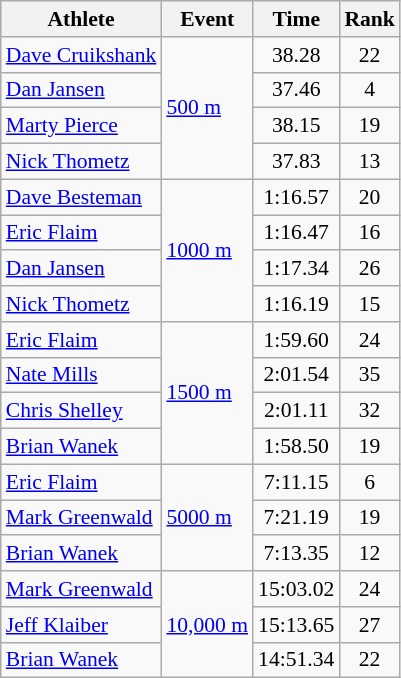<table class=wikitable  style=font-size:90%;text-align:center>
<tr>
<th>Athlete</th>
<th>Event</th>
<th>Time</th>
<th>Rank</th>
</tr>
<tr>
<td align=left><a href='#'>Dave Cruikshank</a></td>
<td align=left rowspan=4><a href='#'>500 m</a></td>
<td>38.28</td>
<td>22</td>
</tr>
<tr>
<td align=left><a href='#'>Dan Jansen</a></td>
<td>37.46</td>
<td>4</td>
</tr>
<tr>
<td align=left><a href='#'>Marty Pierce</a></td>
<td>38.15</td>
<td>19</td>
</tr>
<tr>
<td align=left><a href='#'>Nick Thometz</a></td>
<td>37.83</td>
<td>13</td>
</tr>
<tr>
<td align=left><a href='#'>Dave Besteman</a></td>
<td align=left rowspan=4><a href='#'>1000 m</a></td>
<td>1:16.57</td>
<td>20</td>
</tr>
<tr>
<td align=left><a href='#'>Eric Flaim</a></td>
<td>1:16.47</td>
<td>16</td>
</tr>
<tr>
<td align=left><a href='#'>Dan Jansen</a></td>
<td>1:17.34</td>
<td>26</td>
</tr>
<tr>
<td align=left><a href='#'>Nick Thometz</a></td>
<td>1:16.19</td>
<td>15</td>
</tr>
<tr>
<td align=left><a href='#'>Eric Flaim</a></td>
<td align=left rowspan=4><a href='#'>1500 m</a></td>
<td>1:59.60</td>
<td>24</td>
</tr>
<tr>
<td align=left><a href='#'>Nate Mills</a></td>
<td>2:01.54</td>
<td>35</td>
</tr>
<tr>
<td align=left><a href='#'>Chris Shelley</a></td>
<td>2:01.11</td>
<td>32</td>
</tr>
<tr>
<td align=left><a href='#'>Brian Wanek</a></td>
<td>1:58.50</td>
<td>19</td>
</tr>
<tr>
<td align=left><a href='#'>Eric Flaim</a></td>
<td align=left rowspan=3><a href='#'>5000 m</a></td>
<td>7:11.15</td>
<td>6</td>
</tr>
<tr>
<td align=left><a href='#'>Mark Greenwald</a></td>
<td>7:21.19</td>
<td>19</td>
</tr>
<tr>
<td align=left><a href='#'>Brian Wanek</a></td>
<td>7:13.35</td>
<td>12</td>
</tr>
<tr>
<td align=left><a href='#'>Mark Greenwald</a></td>
<td align=left rowspan=3><a href='#'>10,000 m</a></td>
<td>15:03.02</td>
<td>24</td>
</tr>
<tr>
<td align=left><a href='#'>Jeff Klaiber</a></td>
<td>15:13.65</td>
<td>27</td>
</tr>
<tr>
<td align=left><a href='#'>Brian Wanek</a></td>
<td>14:51.34</td>
<td>22</td>
</tr>
</table>
